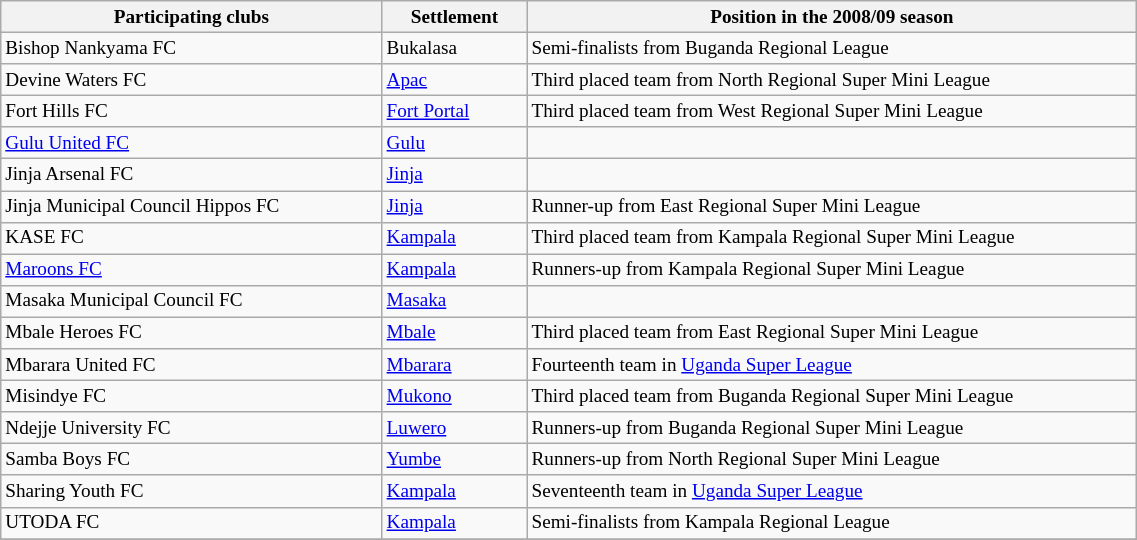<table class="wikitable" style="width:60%; font-size:80%">
<tr>
<th width="300px">Participating clubs</th>
<th width="100px">Settlement</th>
<th width="500px">Position in the 2008/09 season</th>
</tr>
<tr>
<td>Bishop Nankyama FC</td>
<td>Bukalasa</td>
<td>Semi-finalists from Buganda Regional League</td>
</tr>
<tr>
<td>Devine Waters FC</td>
<td><a href='#'>Apac</a></td>
<td>Third placed team from North Regional Super Mini League</td>
</tr>
<tr>
<td>Fort Hills FC</td>
<td><a href='#'>Fort Portal</a></td>
<td>Third placed team from West Regional Super Mini League</td>
</tr>
<tr>
<td><a href='#'>Gulu United FC</a></td>
<td><a href='#'>Gulu</a></td>
<td></td>
</tr>
<tr>
<td>Jinja Arsenal FC</td>
<td><a href='#'>Jinja</a></td>
<td></td>
</tr>
<tr>
<td>Jinja Municipal Council Hippos FC</td>
<td><a href='#'>Jinja</a></td>
<td>Runner-up from East Regional Super Mini League</td>
</tr>
<tr>
<td>KASE FC</td>
<td><a href='#'>Kampala</a></td>
<td>Third placed team from Kampala Regional Super Mini League</td>
</tr>
<tr>
<td><a href='#'>Maroons FC</a></td>
<td><a href='#'>Kampala</a></td>
<td>Runners-up from Kampala Regional Super Mini League</td>
</tr>
<tr>
<td>Masaka Municipal Council FC</td>
<td><a href='#'>Masaka</a></td>
<td></td>
</tr>
<tr>
<td>Mbale Heroes FC</td>
<td><a href='#'>Mbale</a></td>
<td>Third placed team from East Regional Super Mini League</td>
</tr>
<tr>
<td>Mbarara United FC</td>
<td><a href='#'>Mbarara</a></td>
<td>Fourteenth team in <a href='#'>Uganda Super League</a></td>
</tr>
<tr>
<td>Misindye FC</td>
<td><a href='#'>Mukono</a></td>
<td>Third placed team from Buganda Regional Super Mini League</td>
</tr>
<tr>
<td>Ndejje University FC</td>
<td><a href='#'>Luwero</a></td>
<td>Runners-up from Buganda Regional Super Mini League</td>
</tr>
<tr>
<td>Samba Boys FC</td>
<td><a href='#'>Yumbe</a></td>
<td>Runners-up from North Regional Super Mini League</td>
</tr>
<tr>
<td>Sharing Youth FC</td>
<td><a href='#'>Kampala</a></td>
<td>Seventeenth team in <a href='#'>Uganda Super League</a></td>
</tr>
<tr>
<td>UTODA FC</td>
<td><a href='#'>Kampala</a></td>
<td>Semi-finalists from Kampala Regional League</td>
</tr>
<tr>
</tr>
</table>
